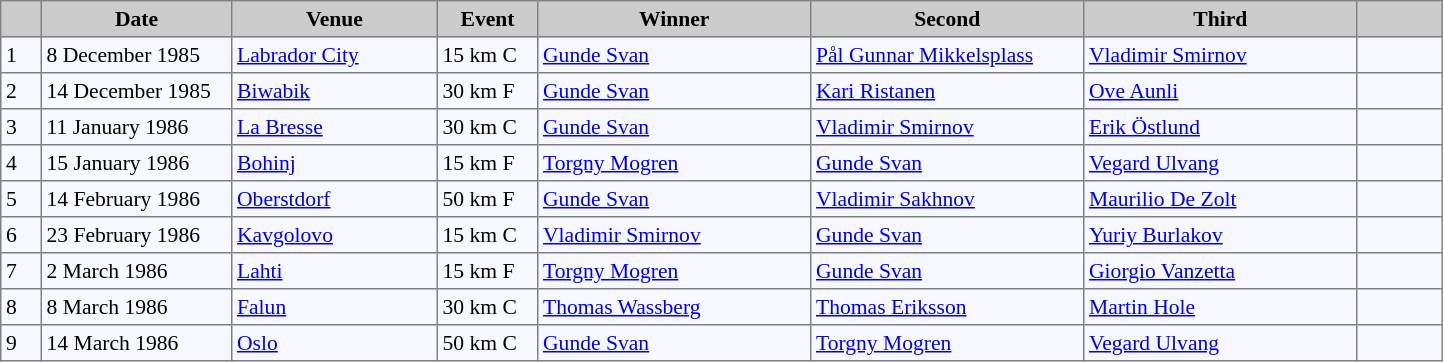<table bgcolor="#f7f8ff" cellpadding="3" cellspacing="0" border="1" style="font-size: 90%; border: gray solid 1px; border-collapse: collapse;">
<tr bgcolor="#CCCCCC">
<td align="center" width="20"><strong></strong></td>
<td align="center" width="120"><strong>Date</strong></td>
<td align="center" width="130"><strong>Venue</strong></td>
<td align="center" width="60"><strong>Event</strong></td>
<td align="center" width="175"><strong>Winner</strong></td>
<td align="center" width="175"><strong>Second</strong></td>
<td align="center" width="175"><strong>Third</strong></td>
<td align="center" width="50"><strong></strong></td>
</tr>
<tr align="left">
<td>1</td>
<td>8 December 1985</td>
<td> <a href='#'>Labrador City</a></td>
<td>15 km C</td>
<td> <a href='#'>Gunde Svan</a></td>
<td> <a href='#'>Pål Gunnar Mikkelsplass</a></td>
<td> <a href='#'>Vladimir Smirnov</a></td>
<td></td>
</tr>
<tr align="left">
<td>2</td>
<td>14 December 1985</td>
<td> <a href='#'>Biwabik</a></td>
<td>30 km F</td>
<td> <a href='#'>Gunde Svan</a></td>
<td> <a href='#'>Kari Ristanen</a></td>
<td> <a href='#'>Ove Aunli</a></td>
<td></td>
</tr>
<tr align="left">
<td>3</td>
<td>11 January 1986</td>
<td> <a href='#'>La Bresse</a></td>
<td>30 km C</td>
<td> <a href='#'>Gunde Svan</a></td>
<td> <a href='#'>Vladimir Smirnov</a></td>
<td> <a href='#'>Erik Östlund</a></td>
<td></td>
</tr>
<tr align="left">
<td>4</td>
<td>15 January 1986</td>
<td> <a href='#'>Bohinj</a></td>
<td>15 km F</td>
<td> <a href='#'>Torgny Mogren</a></td>
<td> <a href='#'>Gunde Svan</a></td>
<td> <a href='#'>Vegard Ulvang</a></td>
<td></td>
</tr>
<tr align="left">
<td>5</td>
<td>14 February 1986</td>
<td> <a href='#'>Oberstdorf</a></td>
<td>50 km F</td>
<td> <a href='#'>Gunde Svan</a></td>
<td> <a href='#'>Vladimir Sakhnov</a></td>
<td> <a href='#'>Maurilio De Zolt</a></td>
<td></td>
</tr>
<tr align="left">
<td>6</td>
<td>23 February 1986</td>
<td> <a href='#'>Kavgolovo</a></td>
<td>15 km C</td>
<td> <a href='#'>Vladimir Smirnov</a></td>
<td> <a href='#'>Gunde Svan</a></td>
<td> <a href='#'>Yuriy Burlakov</a></td>
<td></td>
</tr>
<tr align="left">
<td>7</td>
<td>2 March 1986</td>
<td> <a href='#'>Lahti</a></td>
<td>15 km F</td>
<td> <a href='#'>Torgny Mogren</a></td>
<td> <a href='#'>Gunde Svan</a></td>
<td> <a href='#'>Giorgio Vanzetta</a></td>
<td></td>
</tr>
<tr align="left">
<td>8</td>
<td>8 March 1986</td>
<td> <a href='#'>Falun</a></td>
<td>30 km C</td>
<td> <a href='#'>Thomas Wassberg</a></td>
<td> <a href='#'>Thomas Eriksson</a></td>
<td> <a href='#'>Martin Hole</a></td>
<td></td>
</tr>
<tr align="left">
<td>9</td>
<td>14 March 1986</td>
<td> <a href='#'>Oslo</a></td>
<td>50 km C</td>
<td> <a href='#'>Gunde Svan</a></td>
<td> <a href='#'>Torgny Mogren</a></td>
<td> <a href='#'>Vegard Ulvang</a></td>
<td></td>
</tr>
</table>
